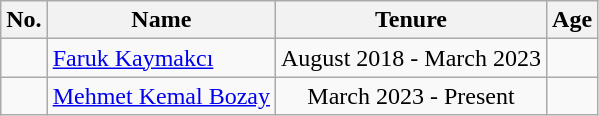<table class="wikitable">
<tr>
<th>No.</th>
<th>Name</th>
<th>Tenure</th>
<th>Age</th>
</tr>
<tr>
<td></td>
<td><a href='#'>Faruk Kaymakcı</a></td>
<td style="text-align:center;">August 2018 - March 2023</td>
<td></td>
</tr>
<tr>
<td></td>
<td><a href='#'>Mehmet Kemal Bozay</a></td>
<td style="text-align:center;">March 2023 - Present</td>
<td></td>
</tr>
</table>
